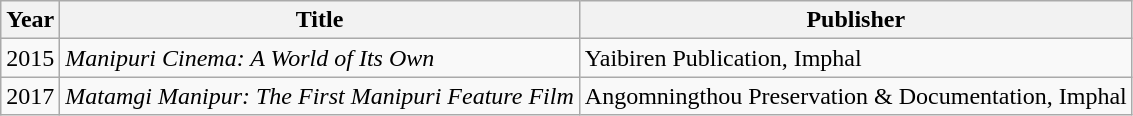<table class="wikitable sortable">
<tr>
<th>Year</th>
<th>Title</th>
<th>Publisher</th>
</tr>
<tr>
<td>2015</td>
<td><em>Manipuri Cinema: A World of Its Own</em></td>
<td>Yaibiren Publication, Imphal</td>
</tr>
<tr>
<td>2017</td>
<td><em>Matamgi Manipur: The First Manipuri Feature Film</em></td>
<td>Angomningthou Preservation & Documentation, Imphal</td>
</tr>
</table>
